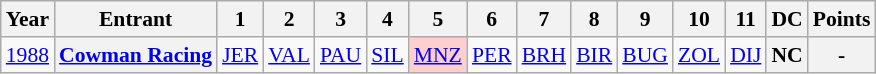<table class="wikitable" style="text-align:center; font-size:90%">
<tr>
<th>Year</th>
<th>Entrant</th>
<th>1</th>
<th>2</th>
<th>3</th>
<th>4</th>
<th>5</th>
<th>6</th>
<th>7</th>
<th>8</th>
<th>9</th>
<th>10</th>
<th>11</th>
<th>DC</th>
<th>Points</th>
</tr>
<tr>
<td><a href='#'>1988</a></td>
<th><a href='#'>Cowman Racing</a></th>
<td><a href='#'>JER</a></td>
<td><a href='#'>VAL</a></td>
<td><a href='#'>PAU</a></td>
<td><a href='#'>SIL</a></td>
<td style="background:#FFCFCF;"><a href='#'>MNZ</a><br></td>
<td><a href='#'>PER</a></td>
<td><a href='#'>BRH</a></td>
<td><a href='#'>BIR</a></td>
<td><a href='#'>BUG</a></td>
<td><a href='#'>ZOL</a></td>
<td><a href='#'>DIJ</a></td>
<th>NC</th>
<th>-</th>
</tr>
</table>
